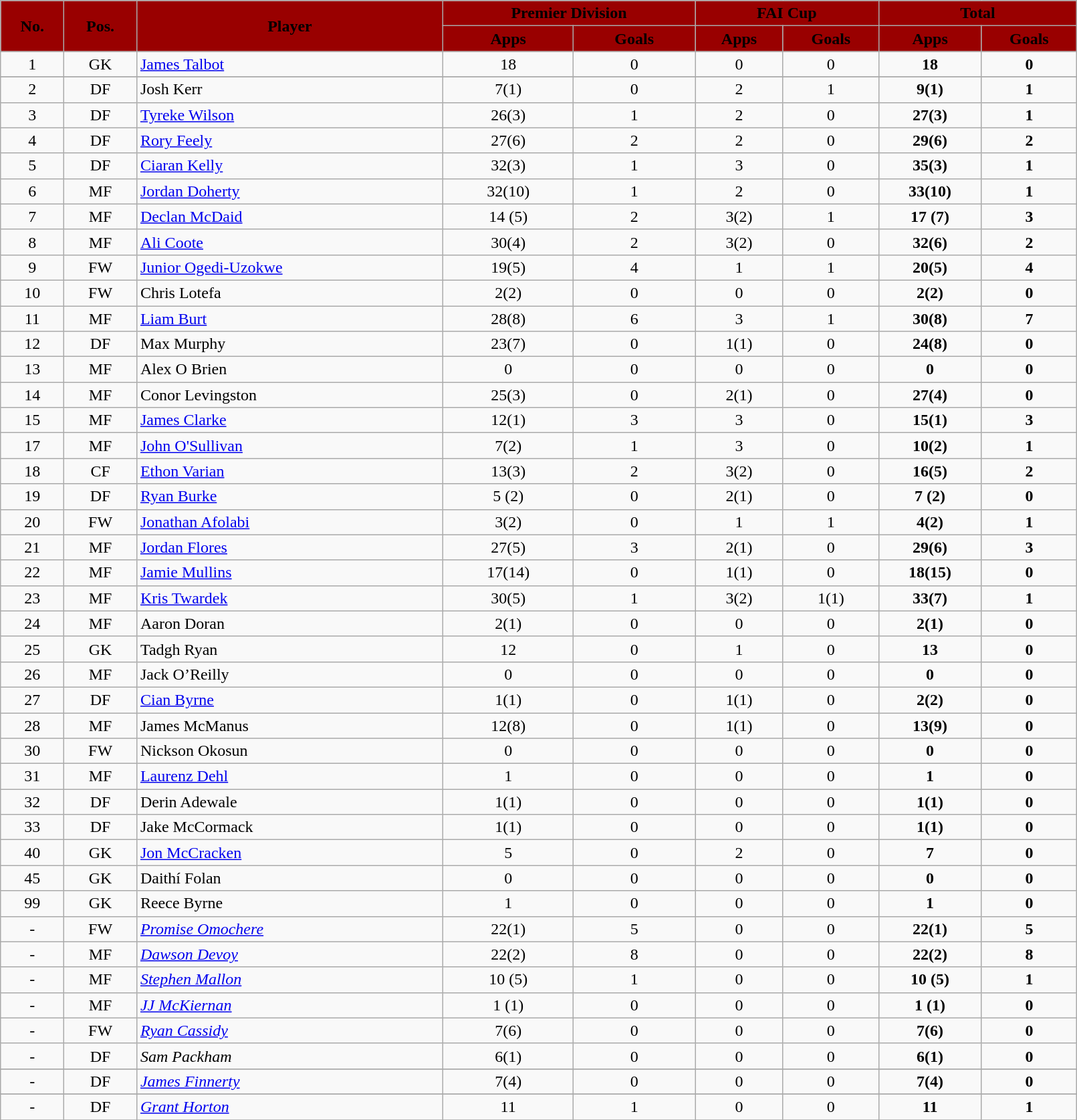<table class="wikitable" style="text-align:center;width:85%;">
<tr>
<th rowspan=2 style=background:#990000;color:#000000>No.</th>
<th rowspan=2 style=background:#990000;color:#000000>Pos.</th>
<th rowspan=2 style=background:#990000;color:#000000>Player</th>
<th colspan=2 style=background:#990000;color:#000000>Premier Division</th>
<th colspan=2 style=background:#990000;color:#000000>FAI Cup</th>
<th colspan=2 style=background:#990000;color:#000000>Total</th>
</tr>
<tr>
<th style=background:#990000;color:#000000>Apps</th>
<th style=background:#990000;color:#000000>Goals</th>
<th style=background:#990000;color:#000000>Apps</th>
<th style=background:#990000;color:#000000>Goals</th>
<th style=background:#990000;color:#000000>Apps</th>
<th style=background:#990000;color:#000000>Goals</th>
</tr>
<tr>
<td>1</td>
<td>GK</td>
<td align=left> <a href='#'>James Talbot</a></td>
<td>18</td>
<td>0</td>
<td>0</td>
<td>0</td>
<td><strong>18</strong></td>
<td><strong>0</strong></td>
</tr>
<tr>
</tr>
<tr>
<td>2</td>
<td>DF</td>
<td align=left> Josh Kerr</td>
<td>7(1)</td>
<td>0</td>
<td>2</td>
<td>1</td>
<td><strong>9(1)</strong></td>
<td><strong>1</strong></td>
</tr>
<tr>
<td>3</td>
<td>DF</td>
<td align=left> <a href='#'>Tyreke Wilson</a></td>
<td>26(3)</td>
<td>1</td>
<td>2</td>
<td>0</td>
<td><strong>27(3)</strong></td>
<td><strong>1</strong></td>
</tr>
<tr>
<td>4</td>
<td>DF</td>
<td align=left> <a href='#'>Rory Feely</a></td>
<td>27(6)</td>
<td>2</td>
<td>2</td>
<td>0</td>
<td><strong>29(6)</strong></td>
<td><strong>2</strong></td>
</tr>
<tr>
<td>5</td>
<td>DF</td>
<td align=left> <a href='#'>Ciaran Kelly</a></td>
<td>32(3)</td>
<td>1</td>
<td>3</td>
<td>0</td>
<td><strong>35(3)</strong></td>
<td><strong>1</strong></td>
</tr>
<tr>
<td>6</td>
<td>MF</td>
<td align=left> <a href='#'>Jordan Doherty</a></td>
<td>32(10)</td>
<td>1</td>
<td>2</td>
<td>0</td>
<td><strong>33(10)</strong></td>
<td><strong>1</strong></td>
</tr>
<tr>
<td>7</td>
<td>MF</td>
<td align=left> <a href='#'>Declan McDaid</a></td>
<td>14 (5)</td>
<td>2</td>
<td>3(2)</td>
<td>1</td>
<td><strong>17 (7)</strong></td>
<td><strong>3</strong></td>
</tr>
<tr>
<td>8</td>
<td>MF</td>
<td align=left> <a href='#'>Ali Coote</a></td>
<td>30(4)</td>
<td>2</td>
<td>3(2)</td>
<td>0</td>
<td><strong>32(6)</strong></td>
<td><strong>2</strong></td>
</tr>
<tr>
<td>9</td>
<td>FW</td>
<td align=left> <a href='#'>Junior Ogedi-Uzokwe</a></td>
<td>19(5)</td>
<td>4</td>
<td>1</td>
<td>1</td>
<td><strong>20(5)</strong></td>
<td><strong>4</strong></td>
</tr>
<tr>
<td>10</td>
<td>FW</td>
<td align=left> Chris Lotefa</td>
<td>2(2)</td>
<td>0</td>
<td>0</td>
<td>0</td>
<td><strong>2(2)</strong></td>
<td><strong>0</strong></td>
</tr>
<tr>
<td>11</td>
<td>MF</td>
<td align=left> <a href='#'>Liam Burt</a></td>
<td>28(8)</td>
<td>6</td>
<td>3</td>
<td>1</td>
<td><strong>30(8)</strong></td>
<td><strong>7</strong></td>
</tr>
<tr>
<td>12</td>
<td>DF</td>
<td align=left> Max Murphy</td>
<td>23(7)</td>
<td>0</td>
<td>1(1)</td>
<td>0</td>
<td><strong>24(8)</strong></td>
<td><strong>0</strong></td>
</tr>
<tr>
<td>13</td>
<td>MF</td>
<td align=left> Alex O Brien</td>
<td>0</td>
<td>0</td>
<td>0</td>
<td>0</td>
<td><strong>0</strong></td>
<td><strong>0</strong></td>
</tr>
<tr>
<td>14</td>
<td>MF</td>
<td align=left> Conor Levingston</td>
<td>25(3)</td>
<td>0</td>
<td>2(1)</td>
<td>0</td>
<td><strong>27(4)</strong></td>
<td><strong>0</strong></td>
</tr>
<tr>
<td>15</td>
<td>MF</td>
<td align=left> <a href='#'>James Clarke</a></td>
<td>12(1)</td>
<td>3</td>
<td>3</td>
<td>0</td>
<td><strong>15(1)</strong></td>
<td><strong>3</strong></td>
</tr>
<tr>
<td>17</td>
<td>MF</td>
<td align=left> <a href='#'>John O'Sullivan</a></td>
<td>7(2)</td>
<td>1</td>
<td>3</td>
<td>0</td>
<td><strong>10(2)</strong></td>
<td><strong>1</strong></td>
</tr>
<tr>
<td>18</td>
<td>CF</td>
<td align=left> <a href='#'>Ethon Varian</a></td>
<td>13(3)</td>
<td>2</td>
<td>3(2)</td>
<td>0</td>
<td><strong>16(5)</strong></td>
<td><strong>2</strong></td>
</tr>
<tr>
<td>19</td>
<td>DF</td>
<td align=left> <a href='#'>Ryan Burke</a></td>
<td>5 (2)</td>
<td>0</td>
<td>2(1)</td>
<td>0</td>
<td><strong>7 (2)</strong></td>
<td><strong>0</strong></td>
</tr>
<tr>
<td>20</td>
<td>FW</td>
<td align=left> <a href='#'>Jonathan Afolabi</a></td>
<td>3(2)</td>
<td>0</td>
<td>1</td>
<td>1</td>
<td><strong>4(2)</strong></td>
<td><strong>1</strong></td>
</tr>
<tr>
<td>21</td>
<td>MF</td>
<td align=left> <a href='#'>Jordan Flores</a></td>
<td>27(5)</td>
<td>3</td>
<td>2(1)</td>
<td>0</td>
<td><strong>29(6)</strong></td>
<td><strong>3</strong></td>
</tr>
<tr>
<td>22</td>
<td>MF</td>
<td align=left> <a href='#'>Jamie Mullins</a></td>
<td>17(14)</td>
<td>0</td>
<td>1(1)</td>
<td>0</td>
<td><strong>18(15)</strong></td>
<td><strong>0</strong></td>
</tr>
<tr>
<td>23</td>
<td>MF</td>
<td align=left> <a href='#'>Kris Twardek</a></td>
<td>30(5)</td>
<td>1</td>
<td>3(2)</td>
<td>1(1)</td>
<td><strong>33(7)</strong></td>
<td><strong>1</strong></td>
</tr>
<tr>
<td>24</td>
<td>MF</td>
<td align=left> Aaron Doran</td>
<td>2(1)</td>
<td>0</td>
<td>0</td>
<td>0</td>
<td><strong>2(1)</strong></td>
<td><strong>0</strong></td>
</tr>
<tr>
<td>25</td>
<td>GK</td>
<td align=left> Tadgh Ryan</td>
<td>12</td>
<td>0</td>
<td>1</td>
<td>0</td>
<td><strong>13</strong></td>
<td><strong>0</strong></td>
</tr>
<tr>
<td>26</td>
<td>MF</td>
<td align=left> Jack O’Reilly</td>
<td>0</td>
<td>0</td>
<td>0</td>
<td>0</td>
<td><strong>0</strong></td>
<td><strong>0</strong></td>
</tr>
<tr>
<td>27</td>
<td>DF</td>
<td align=left> <a href='#'>Cian Byrne</a></td>
<td>1(1)</td>
<td>0</td>
<td>1(1)</td>
<td>0</td>
<td><strong>2(2)</strong></td>
<td><strong>0</strong></td>
</tr>
<tr>
<td>28</td>
<td>MF</td>
<td align=left> James McManus</td>
<td>12(8)</td>
<td>0</td>
<td>1(1)</td>
<td>0</td>
<td><strong>13(9)</strong></td>
<td><strong>0</strong></td>
</tr>
<tr>
<td>30</td>
<td>FW</td>
<td align=left> Nickson Okosun</td>
<td>0</td>
<td>0</td>
<td>0</td>
<td>0</td>
<td><strong>0</strong></td>
<td><strong>0</strong></td>
</tr>
<tr>
<td>31</td>
<td>MF</td>
<td align=left> <a href='#'>Laurenz Dehl</a></td>
<td>1</td>
<td>0</td>
<td>0</td>
<td>0</td>
<td><strong>1</strong></td>
<td><strong>0</strong></td>
</tr>
<tr>
<td>32</td>
<td>DF</td>
<td align=left> Derin Adewale</td>
<td>1(1)</td>
<td>0</td>
<td>0</td>
<td>0</td>
<td><strong>1(1)</strong></td>
<td><strong>0</strong></td>
</tr>
<tr>
<td>33</td>
<td>DF</td>
<td align=left> Jake McCormack</td>
<td>1(1)</td>
<td>0</td>
<td>0</td>
<td>0</td>
<td><strong>1(1)</strong></td>
<td><strong>0</strong></td>
</tr>
<tr>
<td>40</td>
<td>GK</td>
<td align=left> <a href='#'>Jon McCracken</a></td>
<td>5</td>
<td>0</td>
<td>2</td>
<td>0</td>
<td><strong>7</strong></td>
<td><strong>0</strong></td>
</tr>
<tr>
<td>45</td>
<td>GK</td>
<td align=left> Daithí Folan</td>
<td>0</td>
<td>0</td>
<td>0</td>
<td>0</td>
<td><strong>0</strong></td>
<td><strong>0</strong></td>
</tr>
<tr>
<td>99</td>
<td>GK</td>
<td align=left> Reece Byrne</td>
<td>1</td>
<td>0</td>
<td>0</td>
<td>0</td>
<td><strong>1</strong></td>
<td><strong>0</strong></td>
</tr>
<tr>
<td>-</td>
<td>FW</td>
<td align=left> <em><a href='#'>Promise Omochere</a></em></td>
<td>22(1)</td>
<td>5</td>
<td>0</td>
<td>0</td>
<td><strong>22(1)</strong></td>
<td><strong>5</strong></td>
</tr>
<tr>
<td>-</td>
<td>MF</td>
<td align=left> <em><a href='#'>Dawson Devoy</a></em></td>
<td>22(2)</td>
<td>8</td>
<td>0</td>
<td>0</td>
<td><strong>22(2)</strong></td>
<td><strong>8</strong></td>
</tr>
<tr>
<td>-</td>
<td>MF</td>
<td align=left> <em><a href='#'>Stephen Mallon</a></em></td>
<td>10 (5)</td>
<td>1</td>
<td>0</td>
<td>0</td>
<td><strong>10 (5)</strong></td>
<td><strong>1</strong></td>
</tr>
<tr>
<td>-</td>
<td>MF</td>
<td align=left> <em><a href='#'>JJ McKiernan</a></em></td>
<td>1 (1)</td>
<td>0</td>
<td>0</td>
<td>0</td>
<td><strong>1 (1)</strong></td>
<td><strong>0</strong></td>
</tr>
<tr>
<td>-</td>
<td>FW</td>
<td align=left> <em><a href='#'>Ryan Cassidy</a></em></td>
<td>7(6)</td>
<td>0</td>
<td>0</td>
<td>0</td>
<td><strong>7(6)</strong></td>
<td><strong>0</strong></td>
</tr>
<tr>
<td>-</td>
<td>DF</td>
<td align=left> <em>Sam Packham</em></td>
<td>6(1)</td>
<td>0</td>
<td>0</td>
<td>0</td>
<td><strong>6(1)</strong></td>
<td><strong>0</strong></td>
</tr>
<tr>
</tr>
<tr>
<td>-</td>
<td>DF</td>
<td align=left> <em><a href='#'>James Finnerty</a></em></td>
<td>7(4)</td>
<td>0</td>
<td>0</td>
<td>0</td>
<td><strong>7(4)</strong></td>
<td><strong>0</strong></td>
</tr>
<tr>
</tr>
<tr>
<td>-</td>
<td>DF</td>
<td align=left> <em><a href='#'>Grant Horton</a></em></td>
<td>11</td>
<td>1</td>
<td>0</td>
<td>0</td>
<td><strong>11</strong></td>
<td><strong>1</strong></td>
</tr>
<tr>
</tr>
</table>
